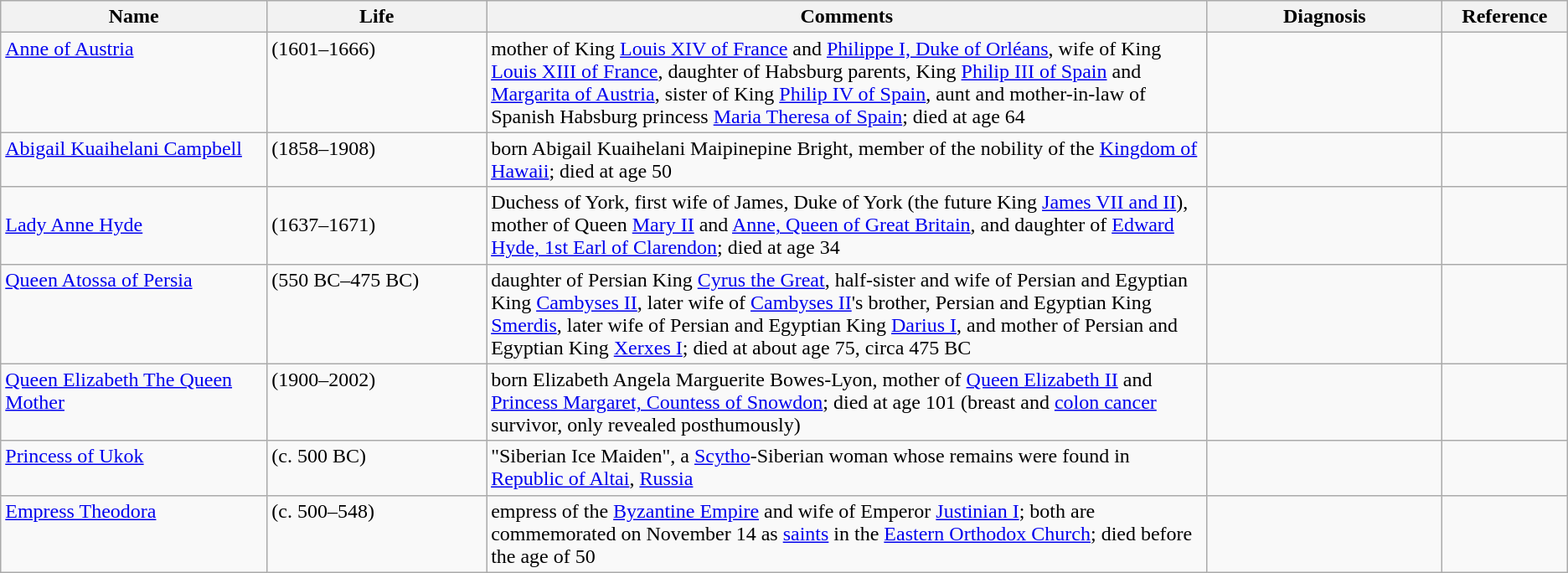<table class=wikitable>
<tr>
<th style="width:17%;">Name</th>
<th style="width:14%;">Life</th>
<th style="width:46%;">Comments</th>
<th style="width:15%;">Diagnosis</th>
<th style="width:8%;">Reference</th>
</tr>
<tr valign="top">
<td><a href='#'>Anne of Austria</a></td>
<td>(1601–1666)</td>
<td>mother of King <a href='#'>Louis XIV of France</a> and <a href='#'>Philippe I, Duke of Orléans</a>, wife of King <a href='#'>Louis XIII of France</a>, daughter of Habsburg parents, King <a href='#'>Philip III of Spain</a> and <a href='#'>Margarita of Austria</a>, sister of King <a href='#'>Philip IV of Spain</a>, aunt and mother-in-law of Spanish Habsburg princess <a href='#'>Maria Theresa of Spain</a>; died at age 64</td>
<td></td>
<td></td>
</tr>
<tr valign="top">
<td><a href='#'>Abigail Kuaihelani Campbell</a></td>
<td>(1858–1908)</td>
<td>born Abigail Kuaihelani Maipinepine Bright, member of the nobility of the <a href='#'>Kingdom of Hawaii</a>; died at age 50</td>
<td></td>
<td></td>
</tr>
<tr>
<td><a href='#'>Lady Anne Hyde</a></td>
<td>(1637–1671)</td>
<td>Duchess of York, first wife of James, Duke of York (the future King <a href='#'>James VII and II</a>), mother of Queen <a href='#'>Mary II</a> and <a href='#'>Anne, Queen of Great Britain</a>, and daughter of <a href='#'>Edward Hyde, 1st Earl of Clarendon</a>; died at age 34</td>
<td></td>
<td></td>
</tr>
<tr valign="top">
<td><a href='#'>Queen Atossa of Persia</a></td>
<td>(550 BC–475 BC)</td>
<td>daughter of Persian King <a href='#'>Cyrus the Great</a>, half-sister and wife of Persian and Egyptian King <a href='#'>Cambyses II</a>, later wife of <a href='#'>Cambyses II</a>'s brother, Persian  and Egyptian King <a href='#'>Smerdis</a>, later wife of Persian and Egyptian King <a href='#'>Darius I</a>, and mother of Persian and Egyptian King <a href='#'>Xerxes I</a>; died at about age 75, circa 475 BC</td>
<td></td>
<td></td>
</tr>
<tr valign="top">
<td><a href='#'>Queen Elizabeth The Queen Mother</a></td>
<td>(1900–2002)</td>
<td>born Elizabeth Angela Marguerite Bowes-Lyon, mother of <a href='#'>Queen Elizabeth II</a> and <a href='#'>Princess Margaret, Countess of Snowdon</a>; died at age 101 (breast and <a href='#'>colon cancer</a> survivor, only revealed posthumously)</td>
<td></td>
<td></td>
</tr>
<tr valign="top">
<td><a href='#'>Princess of Ukok</a></td>
<td>(c. 500 BC)</td>
<td>"Siberian Ice Maiden", a <a href='#'>Scytho</a>-Siberian woman whose remains were found in <a href='#'>Republic of Altai</a>, <a href='#'>Russia</a></td>
<td></td>
<td></td>
</tr>
<tr valign="top">
<td><a href='#'>Empress Theodora</a></td>
<td>(c. 500–548)</td>
<td>empress of the <a href='#'>Byzantine Empire</a> and wife of Emperor <a href='#'>Justinian I</a>; both are commemorated on November 14 as <a href='#'>saints</a> in the <a href='#'>Eastern Orthodox Church</a>; died before the age of 50</td>
<td></td>
<td></td>
</tr>
</table>
